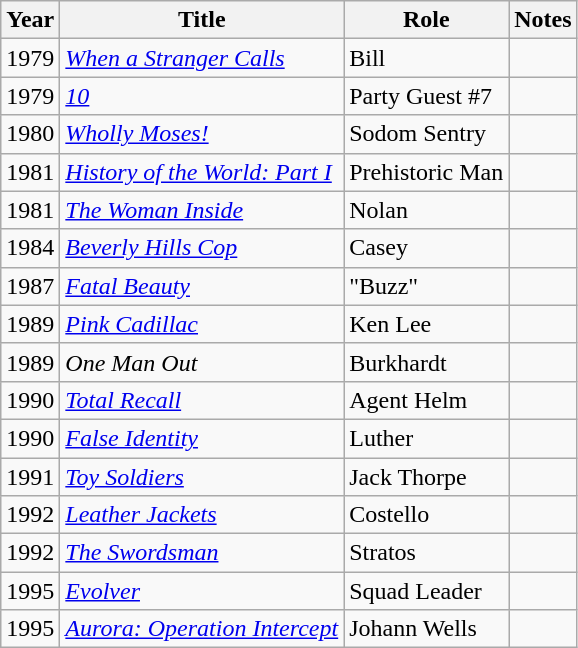<table class="wikitable">
<tr>
<th>Year</th>
<th>Title</th>
<th>Role</th>
<th>Notes</th>
</tr>
<tr>
<td>1979</td>
<td><em><a href='#'>When a Stranger Calls</a></em></td>
<td>Bill</td>
<td></td>
</tr>
<tr>
<td>1979</td>
<td><em><a href='#'>10</a></em></td>
<td>Party Guest #7</td>
<td></td>
</tr>
<tr>
<td>1980</td>
<td><em><a href='#'>Wholly Moses!</a></em></td>
<td>Sodom Sentry</td>
<td></td>
</tr>
<tr>
<td>1981</td>
<td><em><a href='#'>History of the World: Part I</a></em></td>
<td>Prehistoric Man</td>
<td></td>
</tr>
<tr>
<td>1981</td>
<td><em><a href='#'>The Woman Inside</a></em></td>
<td>Nolan</td>
<td></td>
</tr>
<tr>
<td>1984</td>
<td><em><a href='#'>Beverly Hills Cop</a></em></td>
<td>Casey</td>
<td></td>
</tr>
<tr>
<td>1987</td>
<td><em><a href='#'>Fatal Beauty</a></em></td>
<td>"Buzz"</td>
<td></td>
</tr>
<tr>
<td>1989</td>
<td><em><a href='#'>Pink Cadillac</a></em></td>
<td>Ken Lee</td>
<td></td>
</tr>
<tr>
<td>1989</td>
<td><em>One Man Out</em></td>
<td>Burkhardt</td>
<td></td>
</tr>
<tr>
<td>1990</td>
<td><em><a href='#'>Total Recall</a></em></td>
<td>Agent Helm</td>
<td></td>
</tr>
<tr>
<td>1990</td>
<td><em><a href='#'>False Identity </a></em></td>
<td>Luther</td>
<td></td>
</tr>
<tr>
<td>1991</td>
<td><em><a href='#'>Toy Soldiers</a></em></td>
<td>Jack Thorpe</td>
<td></td>
</tr>
<tr>
<td>1992</td>
<td><em><a href='#'>Leather Jackets</a></em></td>
<td>Costello</td>
<td></td>
</tr>
<tr>
<td>1992</td>
<td><em><a href='#'>The Swordsman</a></em></td>
<td>Stratos</td>
<td></td>
</tr>
<tr>
<td>1995</td>
<td><em><a href='#'>Evolver</a></em></td>
<td>Squad Leader</td>
<td></td>
</tr>
<tr>
<td>1995</td>
<td><em><a href='#'>Aurora: Operation Intercept</a></em></td>
<td>Johann Wells</td>
<td></td>
</tr>
</table>
